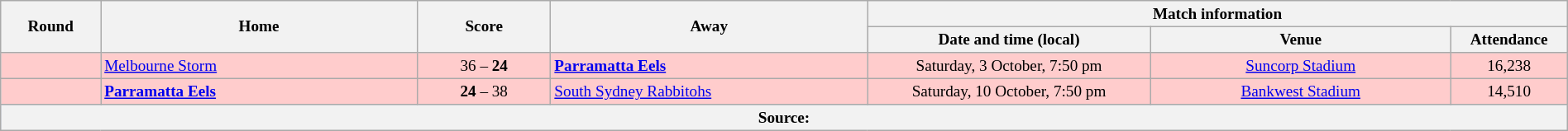<table class="wikitable" style="font-size:80%; text-align:center; width:100%;">
<tr>
<th rowspan="2" style="width:6%;">Round</th>
<th rowspan="2" style="width:19%;">Home</th>
<th rowspan="2" style="width:8%;">Score</th>
<th rowspan="2" style="width:19%;">Away</th>
<th colspan=6>Match information</th>
</tr>
<tr style="background:#ccc;">
<th width=17%>Date and time (local)</th>
<th width=18%>Venue</th>
<th width=7%>Attendance</th>
</tr>
<tr style="background:#fcc;">
<td></td>
<td style="text-align:left;"> <a href='#'>Melbourne Storm</a></td>
<td>36 – <strong>24</strong></td>
<td align="left"> <strong><a href='#'>Parramatta Eels</a></strong></td>
<td>Saturday, 3 October, 7:50 pm</td>
<td><a href='#'>Suncorp Stadium</a></td>
<td>16,238</td>
</tr>
<tr style="background:#fcc;">
<td></td>
<td style="text-align:left;"> <strong><a href='#'>Parramatta Eels</a></strong></td>
<td><strong>24</strong> – 38</td>
<td align="left"> <a href='#'>South Sydney Rabbitohs</a></td>
<td>Saturday, 10 October, 7:50 pm</td>
<td><a href='#'>Bankwest Stadium</a></td>
<td>14,510</td>
</tr>
<tr style="background:#c1d8ff;">
<th colspan=7>Source:</th>
</tr>
</table>
